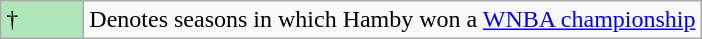<table class="wikitable">
<tr>
<td style="background:#afe6ba; width:3em;">†</td>
<td>Denotes seasons in which Hamby won a <a href='#'>WNBA championship</a></td>
</tr>
</table>
